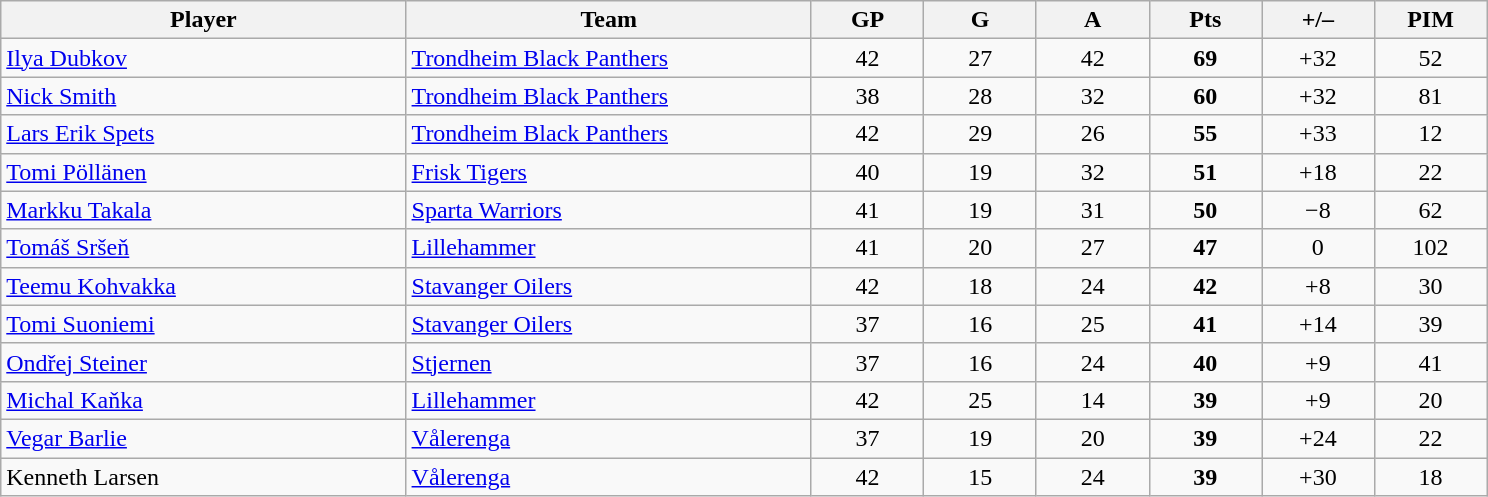<table class="wikitable sortable" style="text-align:center">
<tr>
<th width="18%">Player</th>
<th width="18%">Team</th>
<th width="5%">GP</th>
<th width="5%">G</th>
<th width="5%">A</th>
<th width="5%">Pts</th>
<th width="5%">+/–</th>
<th width="5%">PIM</th>
</tr>
<tr>
<td align=left> <a href='#'>Ilya Dubkov</a></td>
<td align=left><a href='#'>Trondheim Black Panthers</a></td>
<td>42</td>
<td>27</td>
<td>42</td>
<td><strong>69</strong></td>
<td>+32</td>
<td>52</td>
</tr>
<tr>
<td align=left> <a href='#'>Nick Smith</a></td>
<td align=left><a href='#'>Trondheim Black Panthers</a></td>
<td>38</td>
<td>28</td>
<td>32</td>
<td><strong>60</strong></td>
<td>+32</td>
<td>81</td>
</tr>
<tr>
<td align=left> <a href='#'>Lars Erik Spets</a></td>
<td align=left><a href='#'>Trondheim Black Panthers</a></td>
<td>42</td>
<td>29</td>
<td>26</td>
<td><strong>55</strong></td>
<td>+33</td>
<td>12</td>
</tr>
<tr>
<td align=left> <a href='#'>Tomi Pöllänen</a></td>
<td align=left><a href='#'>Frisk Tigers</a></td>
<td>40</td>
<td>19</td>
<td>32</td>
<td><strong>51</strong></td>
<td>+18</td>
<td>22</td>
</tr>
<tr>
<td align=left> <a href='#'>Markku Takala</a></td>
<td align=left><a href='#'>Sparta Warriors</a></td>
<td>41</td>
<td>19</td>
<td>31</td>
<td><strong>50</strong></td>
<td>−8</td>
<td>62</td>
</tr>
<tr>
<td align=left> <a href='#'>Tomáš Sršeň</a></td>
<td align=left><a href='#'>Lillehammer</a></td>
<td>41</td>
<td>20</td>
<td>27</td>
<td><strong>47</strong></td>
<td>0</td>
<td>102</td>
</tr>
<tr>
<td align=left> <a href='#'>Teemu Kohvakka</a></td>
<td align=left><a href='#'>Stavanger Oilers</a></td>
<td>42</td>
<td>18</td>
<td>24</td>
<td><strong>42</strong></td>
<td>+8</td>
<td>30</td>
</tr>
<tr>
<td align=left> <a href='#'>Tomi Suoniemi</a></td>
<td align=left><a href='#'>Stavanger Oilers</a></td>
<td>37</td>
<td>16</td>
<td>25</td>
<td><strong>41</strong></td>
<td>+14</td>
<td>39</td>
</tr>
<tr>
<td align=left> <a href='#'>Ondřej Steiner</a></td>
<td align=left><a href='#'>Stjernen</a></td>
<td>37</td>
<td>16</td>
<td>24</td>
<td><strong>40</strong></td>
<td>+9</td>
<td>41</td>
</tr>
<tr>
<td align=left> <a href='#'>Michal Kaňka</a></td>
<td align=left><a href='#'>Lillehammer</a></td>
<td>42</td>
<td>25</td>
<td>14</td>
<td><strong>39</strong></td>
<td>+9</td>
<td>20</td>
</tr>
<tr>
<td align=left> <a href='#'>Vegar Barlie</a></td>
<td align=left><a href='#'>Vålerenga</a></td>
<td>37</td>
<td>19</td>
<td>20</td>
<td><strong>39</strong></td>
<td>+24</td>
<td>22</td>
</tr>
<tr>
<td align=left> Kenneth Larsen</td>
<td align=left><a href='#'>Vålerenga</a></td>
<td>42</td>
<td>15</td>
<td>24</td>
<td><strong>39</strong></td>
<td>+30</td>
<td>18</td>
</tr>
</table>
